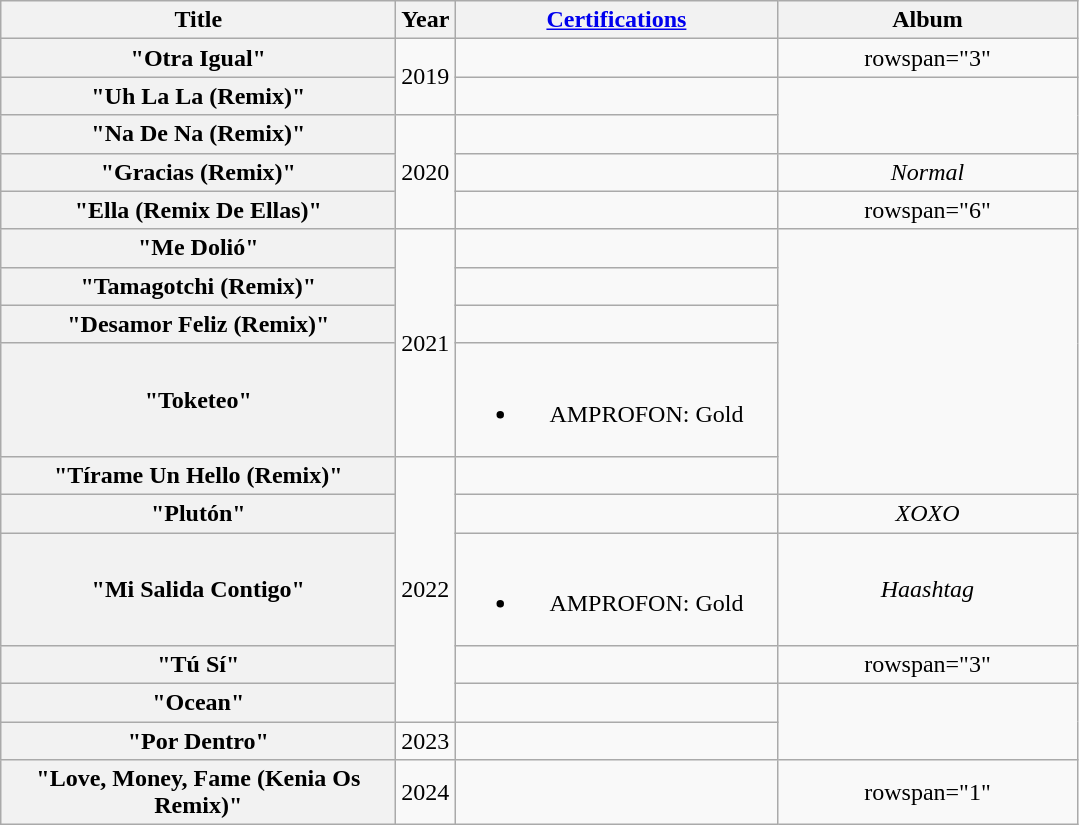<table class="wikitable plainrowheaders" style="text-align:center;">
<tr>
<th scope="col" style="width:16em;">Title</th>
<th scope="col" style="width:1em;">Year</th>
<th scope="col" style="width:13em;"><a href='#'>Certifications</a></th>
<th scope="col" style="width:12em;">Album</th>
</tr>
<tr>
<th scope="row">"Otra Igual"<br></th>
<td rowspan="2">2019</td>
<td></td>
<td>rowspan="3" </td>
</tr>
<tr>
<th scope="row">"Uh La La (Remix)"<br></th>
<td></td>
</tr>
<tr>
<th scope="row">"Na De Na (Remix)"<br></th>
<td rowspan="3">2020</td>
<td></td>
</tr>
<tr>
<th scope="row">"Gracias (Remix)"<br></th>
<td></td>
<td><em>Normal</em></td>
</tr>
<tr>
<th scope="row">"Ella (Remix De Ellas)"<br></th>
<td></td>
<td>rowspan="6" </td>
</tr>
<tr>
<th scope="row">"Me Dolió"<br></th>
<td rowspan="4">2021</td>
<td></td>
</tr>
<tr>
<th scope="row">"Tamagotchi (Remix)"<br></th>
<td></td>
</tr>
<tr>
<th scope="row">"Desamor Feliz (Remix)"<br></th>
<td></td>
</tr>
<tr>
<th scope="row">"Toketeo"<br></th>
<td><br><ul><li>AMPROFON: Gold</li></ul></td>
</tr>
<tr>
<th scope="row">"Tírame Un Hello (Remix)"<br></th>
<td rowspan="5">2022</td>
<td></td>
</tr>
<tr>
<th scope="row">"Plutón"<br></th>
<td></td>
<td><em>XOXO</em></td>
</tr>
<tr>
<th scope="row">"Mi Salida Contigo"<br></th>
<td><br><ul><li>AMPROFON: Gold</li></ul></td>
<td><em>Haashtag</em></td>
</tr>
<tr>
<th scope="row">"Tú Sí"<br></th>
<td></td>
<td>rowspan="3" </td>
</tr>
<tr>
<th scope="row">"Ocean"<br></th>
<td></td>
</tr>
<tr>
<th scope="row">"Por Dentro"<br></th>
<td>2023</td>
<td></td>
</tr>
<tr>
<th scope="row">"Love, Money, Fame (Kenia Os Remix)"<br></th>
<td>2024</td>
<td></td>
<td>rowspan="1" </td>
</tr>
</table>
